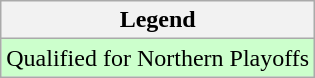<table class="wikitable">
<tr>
<th>Legend</th>
</tr>
<tr bgcolor=ccffcc>
<td>Qualified for Northern Playoffs</td>
</tr>
</table>
